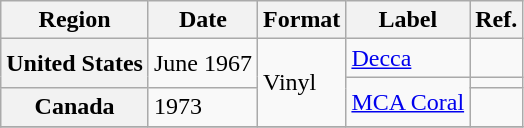<table class="wikitable plainrowheaders">
<tr>
<th scope="col">Region</th>
<th scope="col">Date</th>
<th scope="col">Format</th>
<th scope="col">Label</th>
<th scope="col">Ref.</th>
</tr>
<tr>
<th scope="row" rowspan="2">United States</th>
<td rowspan="2">June 1967</td>
<td rowspan="3">Vinyl</td>
<td><a href='#'>Decca</a></td>
<td></td>
</tr>
<tr>
<td rowspan="2"><a href='#'>MCA Coral</a></td>
<td></td>
</tr>
<tr>
<th scope="row">Canada</th>
<td>1973</td>
<td></td>
</tr>
<tr>
</tr>
</table>
